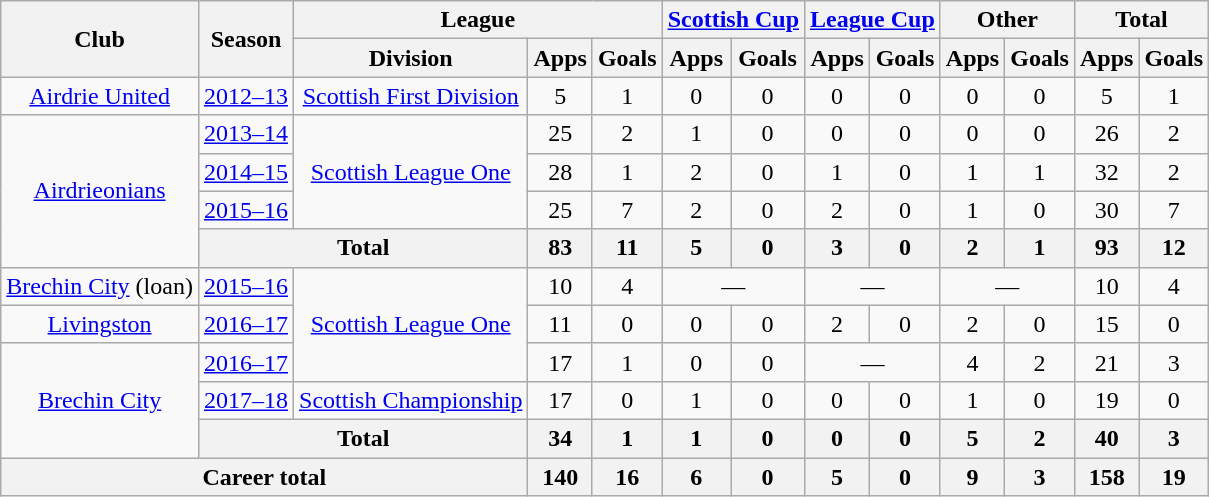<table class="wikitable" style="text-align:center">
<tr>
<th rowspan="2">Club</th>
<th rowspan="2">Season</th>
<th colspan="3">League</th>
<th colspan="2"><a href='#'>Scottish Cup</a></th>
<th colspan="2"><a href='#'>League Cup</a></th>
<th colspan="2">Other</th>
<th colspan="2">Total</th>
</tr>
<tr>
<th>Division</th>
<th>Apps</th>
<th>Goals</th>
<th>Apps</th>
<th>Goals</th>
<th>Apps</th>
<th>Goals</th>
<th>Apps</th>
<th>Goals</th>
<th>Apps</th>
<th>Goals</th>
</tr>
<tr>
<td><a href='#'>Airdrie United</a></td>
<td><a href='#'>2012–13</a></td>
<td><a href='#'>Scottish First Division</a></td>
<td>5</td>
<td>1</td>
<td>0</td>
<td>0</td>
<td>0</td>
<td>0</td>
<td>0</td>
<td>0</td>
<td>5</td>
<td>1</td>
</tr>
<tr>
<td rowspan="4"><a href='#'>Airdrieonians</a></td>
<td><a href='#'>2013–14</a></td>
<td rowspan="3"><a href='#'>Scottish League One</a></td>
<td>25</td>
<td>2</td>
<td>1</td>
<td>0</td>
<td>0</td>
<td>0</td>
<td>0</td>
<td>0</td>
<td>26</td>
<td>2</td>
</tr>
<tr>
<td><a href='#'>2014–15</a></td>
<td>28</td>
<td>1</td>
<td>2</td>
<td>0</td>
<td>1</td>
<td>0</td>
<td>1</td>
<td>1</td>
<td>32</td>
<td>2</td>
</tr>
<tr>
<td><a href='#'>2015–16</a></td>
<td>25</td>
<td>7</td>
<td>2</td>
<td>0</td>
<td>2</td>
<td>0</td>
<td>1</td>
<td>0</td>
<td>30</td>
<td>7</td>
</tr>
<tr>
<th colspan="2">Total</th>
<th>83</th>
<th>11</th>
<th>5</th>
<th>0</th>
<th>3</th>
<th>0</th>
<th>2</th>
<th>1</th>
<th>93</th>
<th>12</th>
</tr>
<tr>
<td><a href='#'>Brechin City</a> (loan)</td>
<td><a href='#'>2015–16</a></td>
<td rowspan="3"><a href='#'>Scottish League One</a></td>
<td>10</td>
<td>4</td>
<td colspan="2">—</td>
<td colspan="2">—</td>
<td colspan="2">—</td>
<td>10</td>
<td>4</td>
</tr>
<tr>
<td><a href='#'>Livingston</a></td>
<td><a href='#'>2016–17</a></td>
<td>11</td>
<td>0</td>
<td>0</td>
<td>0</td>
<td>2</td>
<td>0</td>
<td>2</td>
<td>0</td>
<td>15</td>
<td>0</td>
</tr>
<tr>
<td rowspan="3"><a href='#'>Brechin City</a></td>
<td><a href='#'>2016–17</a></td>
<td>17</td>
<td>1</td>
<td>0</td>
<td>0</td>
<td colspan="2">—</td>
<td>4</td>
<td>2</td>
<td>21</td>
<td>3</td>
</tr>
<tr>
<td><a href='#'>2017–18</a></td>
<td><a href='#'>Scottish Championship</a></td>
<td>17</td>
<td>0</td>
<td>1</td>
<td>0</td>
<td>0</td>
<td>0</td>
<td>1</td>
<td>0</td>
<td>19</td>
<td>0</td>
</tr>
<tr>
<th colspan="2">Total</th>
<th>34</th>
<th>1</th>
<th>1</th>
<th>0</th>
<th>0</th>
<th>0</th>
<th>5</th>
<th>2</th>
<th>40</th>
<th>3</th>
</tr>
<tr>
<th colspan="3">Career total</th>
<th>140</th>
<th>16</th>
<th>6</th>
<th>0</th>
<th>5</th>
<th>0</th>
<th>9</th>
<th>3</th>
<th>158</th>
<th>19</th>
</tr>
</table>
